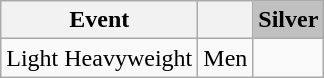<table class="wikitable">
<tr>
<th>Event</th>
<th></th>
<th style="background-color:silver">Silver</th>
</tr>
<tr>
<td>Light Heavyweight</td>
<td>Men</td>
<td></td>
</tr>
</table>
